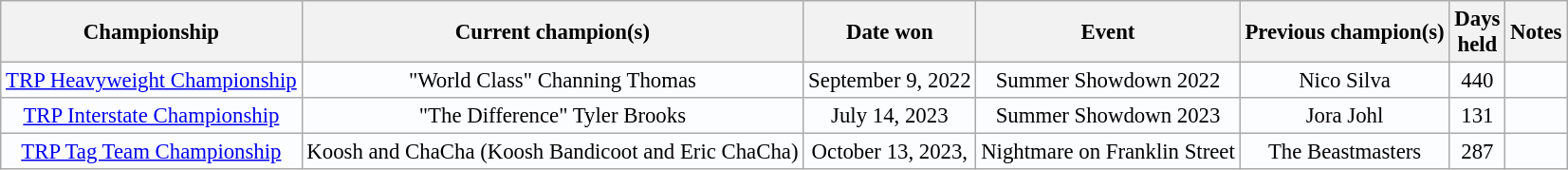<table class="wikitable" style="background:#fcfdff; font-size:95%; text-align: center;">
<tr>
<th>Championship</th>
<th>Current champion(s)</th>
<th>Date won</th>
<th>Event</th>
<th>Previous champion(s)</th>
<th>Days<br>held</th>
<th>Notes</th>
</tr>
<tr>
<td><a href='#'>TRP Heavyweight Championship</a></td>
<td>"World Class" Channing Thomas</td>
<td>September 9, 2022</td>
<td>Summer Showdown 2022</td>
<td>Nico Silva</td>
<td>440</td>
<td></td>
</tr>
<tr>
<td><a href='#'>TRP Interstate Championship</a></td>
<td>"The Difference" Tyler Brooks</td>
<td>July 14, 2023</td>
<td>Summer Showdown 2023</td>
<td>Jora Johl</td>
<td>131</td>
<td></td>
</tr>
<tr>
<td><a href='#'>TRP Tag Team Championship</a></td>
<td>Koosh and ChaCha (Koosh Bandicoot and Eric ChaCha)</td>
<td>October 13, 2023,</td>
<td>Nightmare on Franklin Street</td>
<td>The Beastmasters</td>
<td>287</td>
<td></td>
</tr>
</table>
